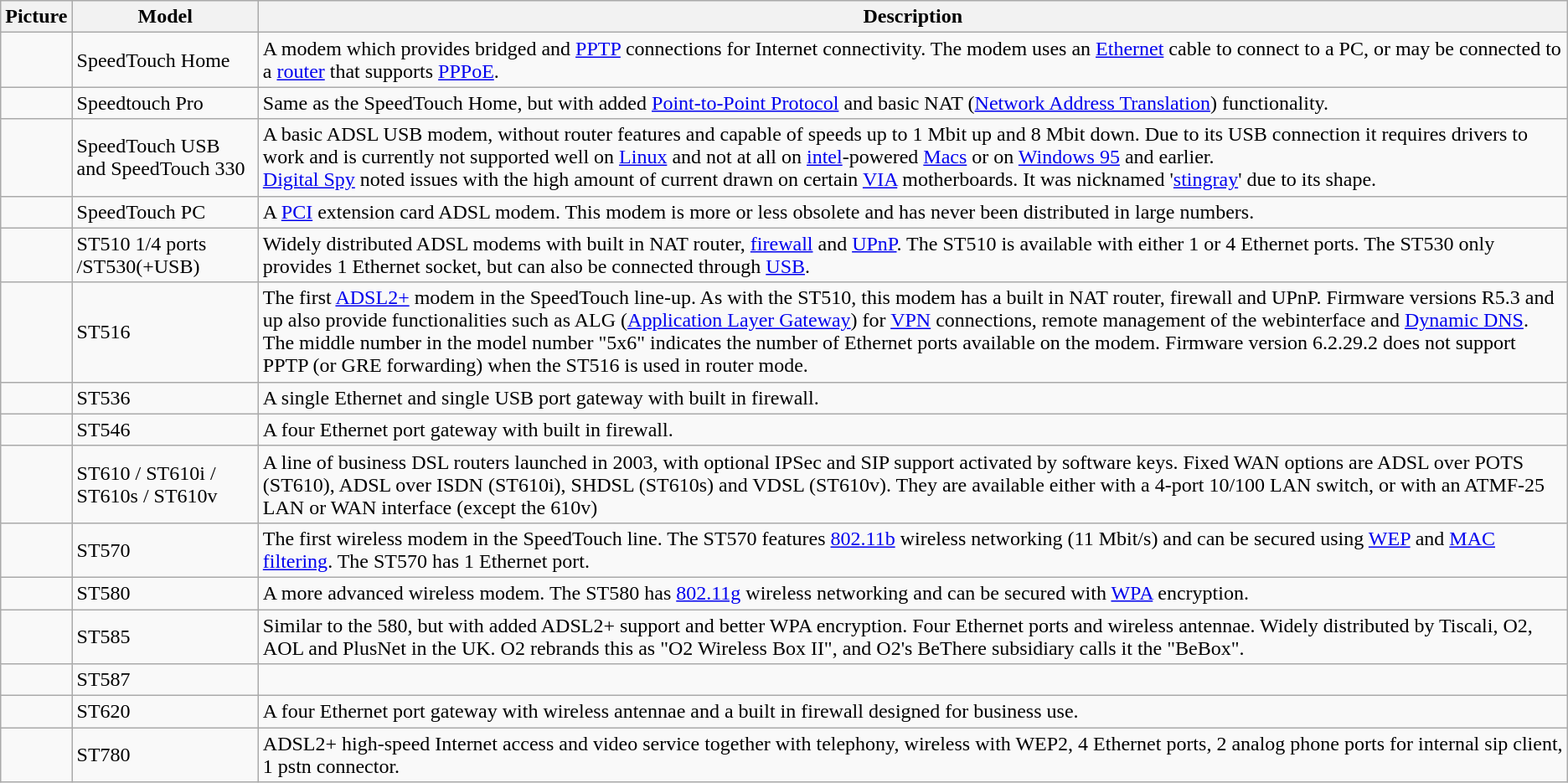<table class="wikitable">
<tr>
<th>Picture</th>
<th>Model</th>
<th>Description</th>
</tr>
<tr>
<td></td>
<td>SpeedTouch Home</td>
<td>A modem which provides bridged and <a href='#'>PPTP</a> connections for Internet connectivity. The modem uses an <a href='#'>Ethernet</a> cable to connect to a PC, or may be connected to a <a href='#'>router</a> that supports <a href='#'>PPPoE</a>.</td>
</tr>
<tr>
<td></td>
<td>Speedtouch Pro</td>
<td>Same as the SpeedTouch Home, but with added <a href='#'>Point-to-Point Protocol</a> and basic NAT (<a href='#'>Network Address Translation</a>) functionality.</td>
</tr>
<tr>
<td></td>
<td>SpeedTouch USB and SpeedTouch 330</td>
<td>A basic ADSL USB modem, without router features and capable of speeds up to 1 Mbit up and 8 Mbit down. Due to its USB connection it requires drivers to work and is currently not supported well on <a href='#'>Linux</a> and not at all on <a href='#'>intel</a>-powered <a href='#'>Macs</a> or on <a href='#'>Windows 95</a> and earlier.<br><a href='#'>Digital Spy</a> noted issues with the high amount of current drawn on certain <a href='#'>VIA</a> motherboards. It was nicknamed '<a href='#'>stingray</a>' due to its shape.</td>
</tr>
<tr>
<td></td>
<td>SpeedTouch PC</td>
<td>A <a href='#'>PCI</a> extension card ADSL modem. This modem is more or less obsolete and has never been distributed in large numbers.</td>
</tr>
<tr>
<td></td>
<td>ST510 1/4 ports /ST530(+USB)</td>
<td>Widely distributed ADSL modems with built in NAT router, <a href='#'>firewall</a> and <a href='#'>UPnP</a>. The ST510 is available with either 1 or 4 Ethernet ports. The ST530 only provides 1 Ethernet socket, but can also be connected through <a href='#'>USB</a>.</td>
</tr>
<tr>
<td><br></td>
<td>ST516</td>
<td>The first <a href='#'>ADSL2+</a> modem in the SpeedTouch line-up. As with the ST510, this modem has a built in NAT router, firewall and UPnP. Firmware versions R5.3 and up also provide functionalities such as ALG (<a href='#'>Application Layer Gateway</a>) for <a href='#'>VPN</a> connections, remote management of the webinterface and <a href='#'>Dynamic DNS</a>. The middle number in the model number "5x6" indicates the number of Ethernet ports available on the modem. Firmware version 6.2.29.2 does not support PPTP (or GRE forwarding) when the ST516 is used in router mode.</td>
</tr>
<tr>
<td></td>
<td>ST536</td>
<td>A single Ethernet and single USB port gateway with built in firewall.</td>
</tr>
<tr>
<td></td>
<td>ST546</td>
<td>A four Ethernet port gateway with built in firewall.</td>
</tr>
<tr>
<td></td>
<td>ST610 / ST610i / ST610s / ST610v</td>
<td>A line of business DSL routers launched in 2003, with optional IPSec and SIP support activated by software keys. Fixed WAN options are ADSL over POTS (ST610), ADSL over ISDN (ST610i), SHDSL (ST610s) and VDSL (ST610v). They are available either with a 4-port 10/100 LAN switch, or with an ATMF-25 LAN or WAN interface (except the 610v)</td>
</tr>
<tr>
<td></td>
<td>ST570</td>
<td>The first wireless modem in the SpeedTouch line. The ST570 features <a href='#'>802.11b</a> wireless networking (11 Mbit/s) and can be secured using <a href='#'>WEP</a> and <a href='#'>MAC filtering</a>. The ST570 has 1 Ethernet port.</td>
</tr>
<tr>
<td></td>
<td>ST580</td>
<td>A more advanced wireless modem. The ST580 has <a href='#'>802.11g</a> wireless networking and can be secured with <a href='#'>WPA</a> encryption.</td>
</tr>
<tr>
<td></td>
<td>ST585</td>
<td>Similar to the 580, but with added ADSL2+ support and better WPA encryption. Four Ethernet ports and wireless antennae. Widely distributed by Tiscali, O2, AOL and PlusNet in the UK. O2 rebrands this as "O2 Wireless Box II", and O2's BeThere subsidiary calls it the "BeBox".</td>
</tr>
<tr>
<td></td>
<td>ST587</td>
<td></td>
</tr>
<tr>
<td></td>
<td>ST620</td>
<td>A four Ethernet port gateway with wireless antennae and a built in firewall designed for business use.</td>
</tr>
<tr>
<td></td>
<td>ST780</td>
<td>ADSL2+ high-speed Internet access and video service together with telephony, wireless with WEP2, 4 Ethernet ports, 2 analog phone ports for internal sip client, 1 pstn connector.</td>
</tr>
</table>
